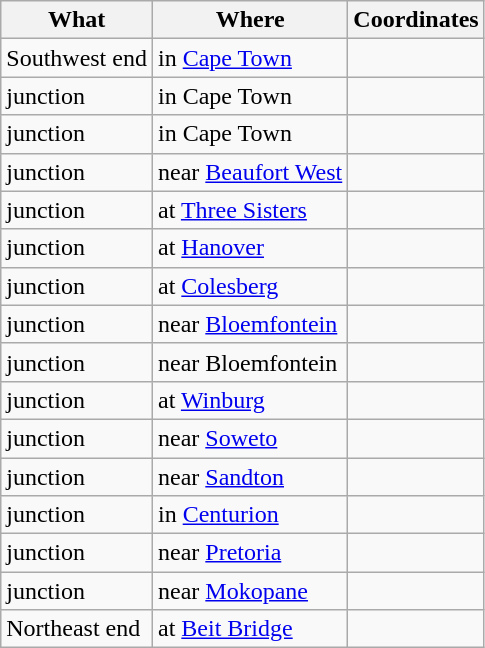<table class="wikitable">
<tr>
<th>What</th>
<th>Where</th>
<th>Coordinates</th>
</tr>
<tr>
<td>Southwest end</td>
<td>in <a href='#'>Cape Town</a></td>
<td></td>
</tr>
<tr>
<td> junction</td>
<td>in Cape Town</td>
<td></td>
</tr>
<tr>
<td> junction</td>
<td>in Cape Town</td>
<td></td>
</tr>
<tr>
<td> junction</td>
<td>near <a href='#'>Beaufort West</a></td>
<td></td>
</tr>
<tr>
<td> junction</td>
<td>at <a href='#'>Three Sisters</a></td>
<td></td>
</tr>
<tr>
<td> junction</td>
<td>at <a href='#'>Hanover</a></td>
<td></td>
</tr>
<tr>
<td> junction</td>
<td>at <a href='#'>Colesberg</a></td>
<td></td>
</tr>
<tr>
<td> junction</td>
<td>near <a href='#'>Bloemfontein</a></td>
<td></td>
</tr>
<tr>
<td> junction</td>
<td>near Bloemfontein</td>
<td></td>
</tr>
<tr>
<td> junction</td>
<td>at <a href='#'>Winburg</a></td>
<td></td>
</tr>
<tr>
<td> junction</td>
<td>near <a href='#'>Soweto</a></td>
<td></td>
</tr>
<tr>
<td> junction</td>
<td>near <a href='#'>Sandton</a></td>
<td></td>
</tr>
<tr>
<td> junction</td>
<td>in <a href='#'>Centurion</a></td>
<td></td>
</tr>
<tr>
<td> junction</td>
<td>near <a href='#'>Pretoria</a></td>
<td></td>
</tr>
<tr>
<td> junction</td>
<td>near <a href='#'>Mokopane</a></td>
<td></td>
</tr>
<tr>
<td>Northeast end</td>
<td>at <a href='#'>Beit Bridge</a></td>
<td></td>
</tr>
</table>
